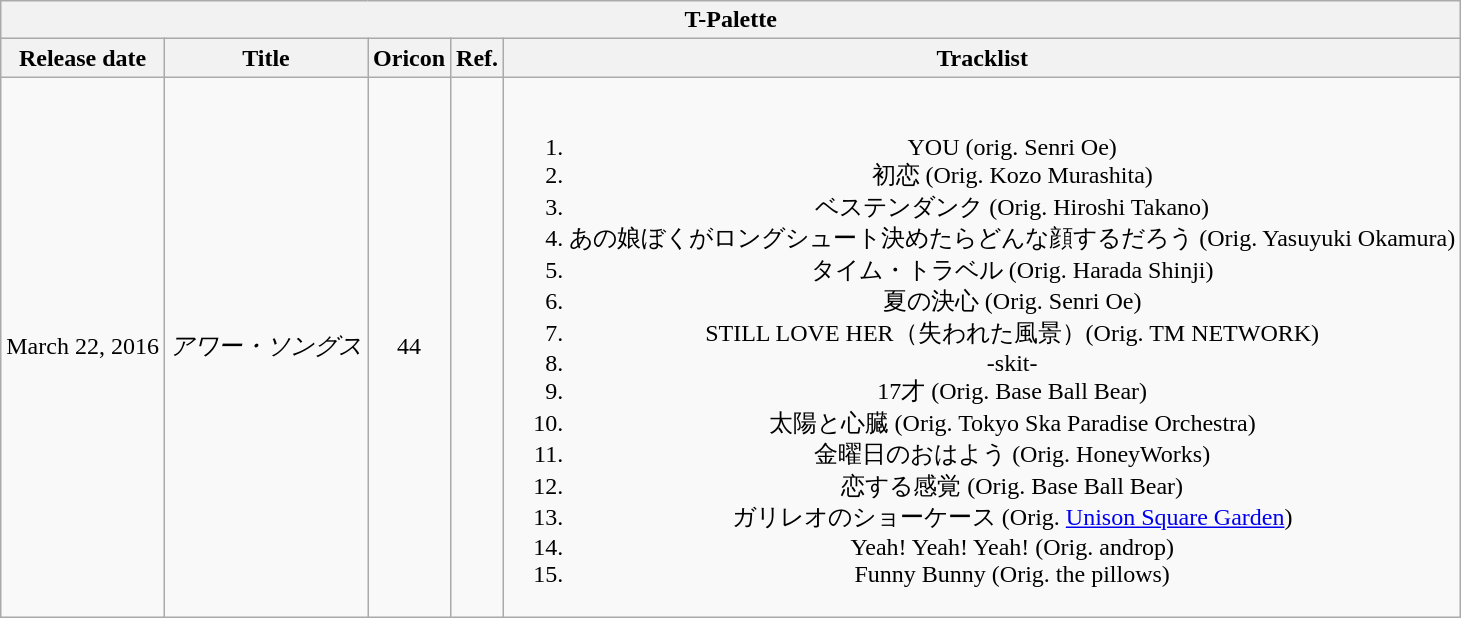<table class="wikitable plainrowheaders" style="text-align: center">
<tr>
<th colspan="5">T-Palette</th>
</tr>
<tr>
<th>Release date</th>
<th>Title</th>
<th>Oricon</th>
<th>Ref.</th>
<th>Tracklist</th>
</tr>
<tr>
<td>March 22, 2016</td>
<td><em>アワー・ソングス</em></td>
<td>44</td>
<td></td>
<td><br><ol><li>YOU (orig. Senri Oe)</li><li>初恋 (Orig. Kozo Murashita)</li><li>ベステンダンク (Orig. Hiroshi Takano)</li><li>あの娘ぼくがロングシュート決めたらどんな顔するだろう (Orig. Yasuyuki Okamura)</li><li>タイム・トラベル (Orig. Harada Shinji)</li><li>夏の決心 (Orig. Senri Oe)</li><li>STILL LOVE HER（失われた風景）(Orig. TM NETWORK)</li><li>-skit-</li><li>17才 (Orig. Base Ball Bear)</li><li>太陽と心臓 (Orig. Tokyo Ska Paradise Orchestra)</li><li>金曜日のおはよう (Orig. HoneyWorks)</li><li>恋する感覚 (Orig. Base Ball Bear)</li><li>ガリレオのショーケース (Orig. <a href='#'>Unison Square Garden</a>)</li><li>Yeah! Yeah! Yeah! (Orig. androp)</li><li>Funny Bunny (Orig. the pillows)</li></ol></td>
</tr>
</table>
